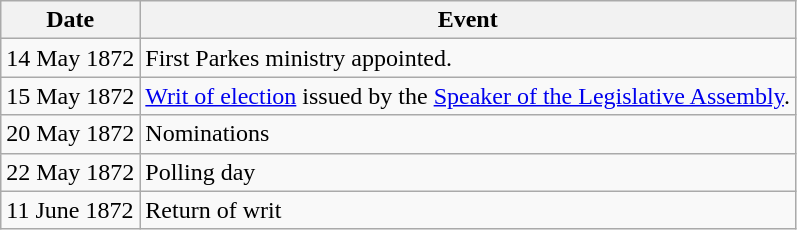<table class="wikitable">
<tr>
<th>Date</th>
<th>Event</th>
</tr>
<tr>
<td>14 May 1872</td>
<td>First Parkes ministry appointed.</td>
</tr>
<tr>
<td>15 May 1872</td>
<td><a href='#'>Writ of election</a> issued by the <a href='#'>Speaker of the Legislative Assembly</a>.</td>
</tr>
<tr>
<td>20 May 1872</td>
<td>Nominations</td>
</tr>
<tr>
<td>22 May 1872</td>
<td>Polling day</td>
</tr>
<tr>
<td>11 June 1872</td>
<td>Return of writ</td>
</tr>
</table>
